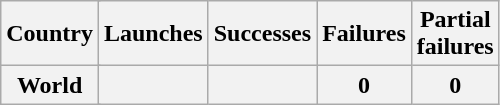<table class="wikitable sortable" style="text-align:center;">
<tr>
<th colspan=2>Country</th>
<th>Launches</th>
<th>Successes</th>
<th>Failures</th>
<th>Partial <br> failures<br></th>
</tr>
<tr class="sortbottom">
<th colspan="2">World</th>
<th></th>
<th></th>
<th>0</th>
<th>0</th>
</tr>
</table>
